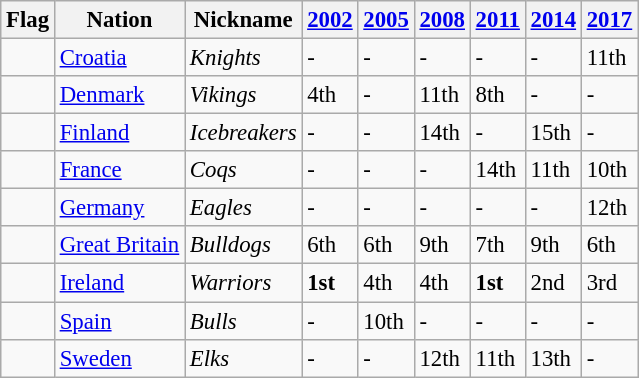<table class="wikitable" style="font-size: 95%;">
<tr>
<th>Flag</th>
<th>Nation</th>
<th>Nickname</th>
<th><a href='#'>2002</a></th>
<th><a href='#'>2005</a></th>
<th><a href='#'>2008</a></th>
<th><a href='#'>2011</a></th>
<th><a href='#'>2014</a></th>
<th><a href='#'>2017</a></th>
</tr>
<tr>
<td></td>
<td><a href='#'>Croatia</a></td>
<td><em>Knights</em></td>
<td>-</td>
<td>-</td>
<td>-</td>
<td>-</td>
<td>-</td>
<td>11th</td>
</tr>
<tr>
<td></td>
<td><a href='#'>Denmark</a></td>
<td><em>Vikings</em></td>
<td>4th</td>
<td>-</td>
<td>11th</td>
<td>8th</td>
<td>-</td>
<td>-</td>
</tr>
<tr>
<td></td>
<td><a href='#'>Finland</a></td>
<td><em>Icebreakers</em></td>
<td>-</td>
<td>-</td>
<td>14th</td>
<td>-</td>
<td>15th</td>
<td>-</td>
</tr>
<tr>
<td></td>
<td><a href='#'>France</a></td>
<td><em>Coqs</em></td>
<td>-</td>
<td>-</td>
<td>-</td>
<td>14th</td>
<td>11th</td>
<td>10th</td>
</tr>
<tr>
<td></td>
<td><a href='#'>Germany</a></td>
<td><em>Eagles</em></td>
<td>-</td>
<td>-</td>
<td>-</td>
<td>-</td>
<td>-</td>
<td>12th</td>
</tr>
<tr>
<td></td>
<td><a href='#'>Great Britain</a></td>
<td><em>Bulldogs</em></td>
<td>6th</td>
<td>6th</td>
<td>9th</td>
<td>7th</td>
<td>9th</td>
<td>6th</td>
</tr>
<tr>
<td></td>
<td><a href='#'>Ireland</a></td>
<td><em>Warriors</em></td>
<td><strong>1st</strong></td>
<td>4th</td>
<td>4th</td>
<td><strong>1st</strong></td>
<td>2nd</td>
<td>3rd</td>
</tr>
<tr>
<td></td>
<td><a href='#'>Spain</a></td>
<td><em>Bulls</em></td>
<td>-</td>
<td>10th</td>
<td>-</td>
<td>-</td>
<td>-</td>
<td>-</td>
</tr>
<tr>
<td></td>
<td><a href='#'>Sweden</a></td>
<td><em>Elks</em></td>
<td>-</td>
<td>-</td>
<td>12th</td>
<td>11th</td>
<td>13th</td>
<td>-</td>
</tr>
</table>
